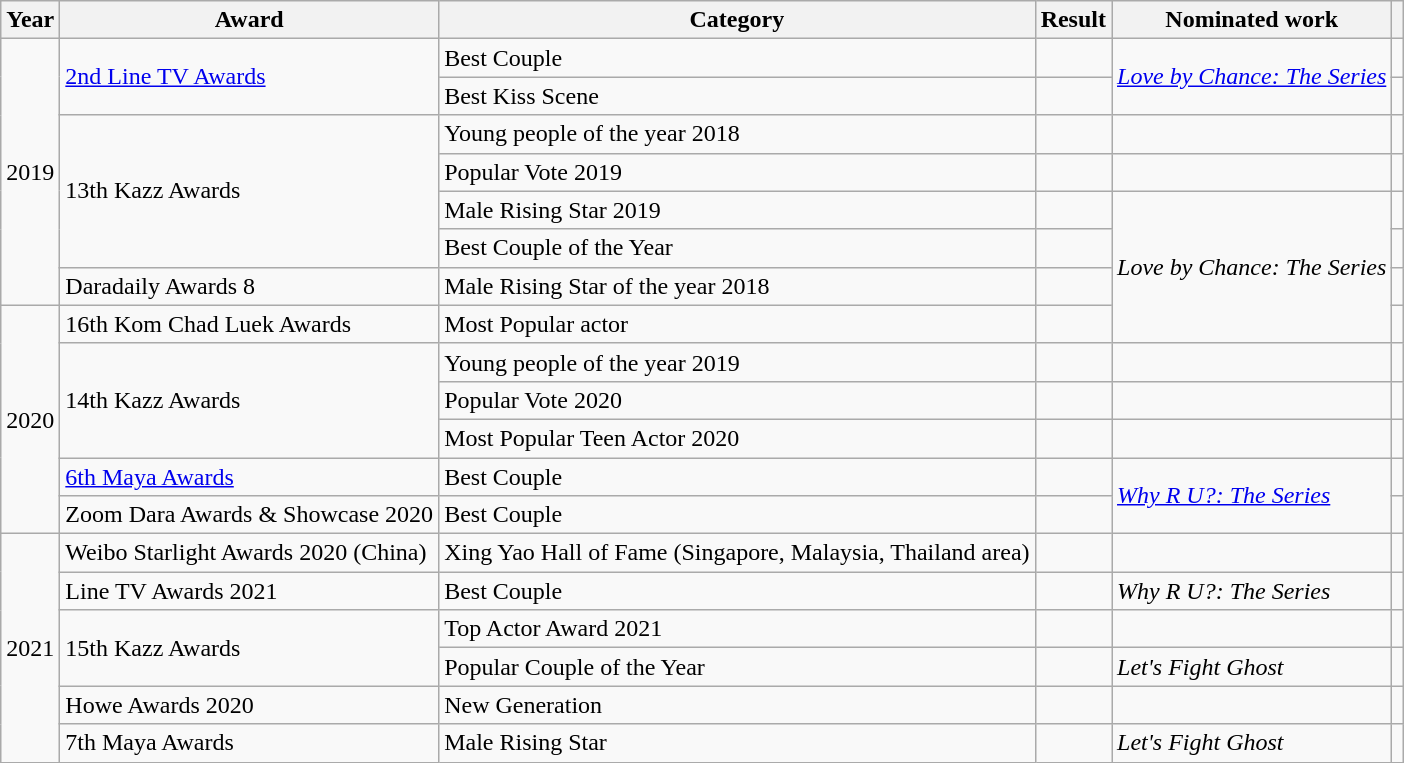<table class="wikitable plainrowheaders sortable">
<tr>
<th scope="col">Year</th>
<th scope="col">Award</th>
<th scope="col">Category</th>
<th scope="col">Result</th>
<th scope="col">Nominated work</th>
<th></th>
</tr>
<tr>
<td rowspan="7" style="text-align: center;">2019</td>
<td rowspan="2"><a href='#'>2nd Line TV Awards</a></td>
<td>Best Couple  </td>
<td></td>
<td rowspan="2"><a href='#'><em>Love by Chance: The Series</em></a></td>
<td></td>
</tr>
<tr>
<td>Best Kiss Scene  </td>
<td></td>
<td></td>
</tr>
<tr>
<td rowspan="4">13th Kazz Awards</td>
<td>Young people of the year 2018</td>
<td></td>
<td></td>
<td></td>
</tr>
<tr>
<td>Popular Vote 2019</td>
<td></td>
<td></td>
<td></td>
</tr>
<tr>
<td>Male Rising Star 2019</td>
<td></td>
<td rowspan="4"><em>Love by Chance: The Series</em></td>
<td></td>
</tr>
<tr>
<td>Best Couple of the Year </td>
<td></td>
<td></td>
</tr>
<tr>
<td>Daradaily Awards 8</td>
<td>Male Rising Star of the year 2018</td>
<td></td>
<td></td>
</tr>
<tr>
<td rowspan="6" style="text-align: center;">2020</td>
<td>16th Kom Chad Luek Awards</td>
<td>Most Popular actor</td>
<td></td>
<td></td>
</tr>
<tr>
<td rowspan="3">14th Kazz Awards</td>
<td>Young people of the year 2019</td>
<td></td>
<td></td>
<td></td>
</tr>
<tr>
<td>Popular Vote 2020</td>
<td></td>
<td></td>
<td></td>
</tr>
<tr>
<td>Most Popular Teen Actor 2020</td>
<td></td>
<td></td>
<td></td>
</tr>
<tr>
<td><a href='#'>6th Maya Awards</a></td>
<td>Best Couple </td>
<td></td>
<td rowspan="2"><a href='#'><em>Why R U?: The Series</em></a></td>
<td></td>
</tr>
<tr>
<td>Zoom Dara Awards & Showcase 2020</td>
<td>Best Couple </td>
<td></td>
<td></td>
</tr>
<tr>
<td rowspan="6">2021</td>
<td>Weibo Starlight Awards 2020 (China)</td>
<td>Xing Yao Hall of Fame (Singapore, Malaysia, Thailand area)</td>
<td></td>
<td></td>
<td></td>
</tr>
<tr>
<td>Line TV Awards 2021</td>
<td>Best Couple </td>
<td></td>
<td><em>Why R U?: The Series</em></td>
<td></td>
</tr>
<tr>
<td rowspan="2">15th Kazz Awards</td>
<td>Top Actor Award 2021</td>
<td></td>
<td></td>
<td></td>
</tr>
<tr>
<td>Popular Couple of the Year </td>
<td></td>
<td><em>Let's Fight Ghost</em></td>
<td></td>
</tr>
<tr>
<td>Howe Awards 2020</td>
<td>New Generation</td>
<td></td>
<td></td>
<td></td>
</tr>
<tr>
<td>7th Maya Awards</td>
<td>Male Rising Star</td>
<td></td>
<td><em>Let's Fight Ghost</em></td>
<td></td>
</tr>
</table>
